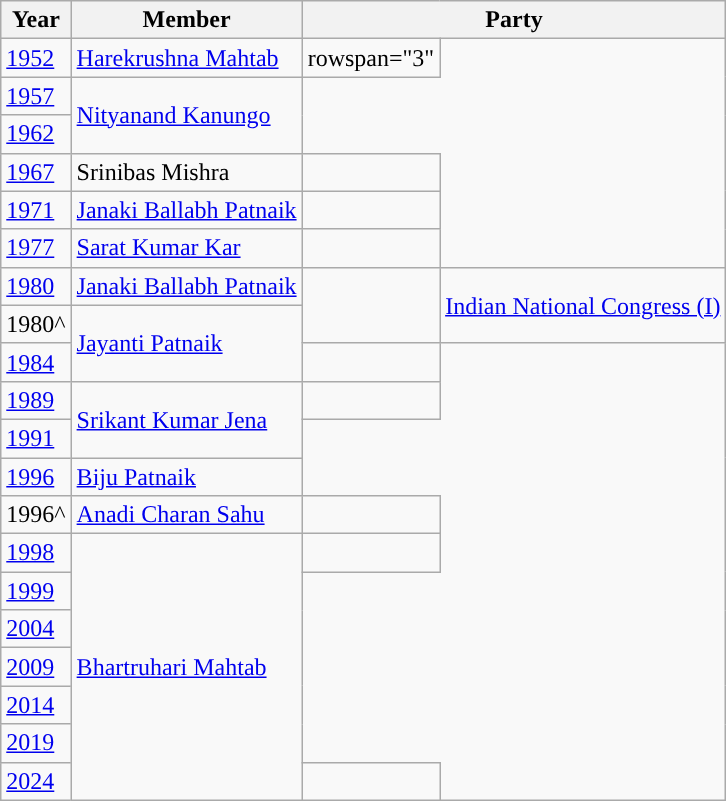<table class="wikitable">
<tr>
<th>Year</th>
<th>Member</th>
<th colspan="2">Party</th>
</tr>
<tr>
<td><a href='#'>1952</a></td>
<td><a href='#'>Harekrushna Mahtab</a></td>
<td>rowspan="3" </td>
</tr>
<tr>
<td><a href='#'>1957</a></td>
<td rowspan="2"><a href='#'>Nityanand Kanungo</a></td>
</tr>
<tr>
<td><a href='#'>1962</a></td>
</tr>
<tr>
<td><a href='#'>1967</a></td>
<td>Srinibas Mishra</td>
<td></td>
</tr>
<tr>
<td><a href='#'>1971</a></td>
<td><a href='#'>Janaki Ballabh Patnaik</a></td>
<td></td>
</tr>
<tr>
<td><a href='#'>1977</a></td>
<td><a href='#'>Sarat Kumar Kar</a></td>
<td></td>
</tr>
<tr>
<td><a href='#'>1980</a></td>
<td><a href='#'>Janaki Ballabh Patnaik</a></td>
<td rowspan="2" style="background-color: "></td>
<td rowspan="2"><a href='#'>Indian National Congress (I)</a></td>
</tr>
<tr>
<td>1980^</td>
<td rowspan="2"><a href='#'>Jayanti Patnaik</a></td>
</tr>
<tr>
<td><a href='#'>1984</a></td>
<td></td>
</tr>
<tr>
<td><a href='#'>1989</a></td>
<td rowspan="2"><a href='#'>Srikant Kumar Jena</a></td>
<td></td>
</tr>
<tr>
<td><a href='#'>1991</a></td>
</tr>
<tr>
<td><a href='#'>1996</a></td>
<td><a href='#'>Biju Patnaik</a></td>
</tr>
<tr>
<td>1996^</td>
<td><a href='#'>Anadi Charan Sahu</a></td>
<td></td>
</tr>
<tr>
<td><a href='#'>1998</a></td>
<td rowspan="7"><a href='#'>Bhartruhari Mahtab</a></td>
<td></td>
</tr>
<tr>
<td><a href='#'>1999</a></td>
</tr>
<tr>
<td><a href='#'>2004</a></td>
</tr>
<tr>
<td><a href='#'>2009</a></td>
</tr>
<tr>
<td><a href='#'>2014</a></td>
</tr>
<tr>
<td><a href='#'>2019</a></td>
</tr>
<tr>
<td><a href='#'>2024</a></td>
<td></td>
</tr>
</table>
